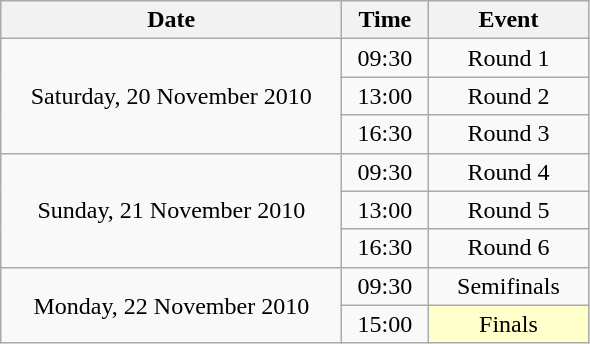<table class = "wikitable" style="text-align:center;">
<tr>
<th width=220>Date</th>
<th width=50>Time</th>
<th width=100>Event</th>
</tr>
<tr>
<td rowspan=3>Saturday, 20 November 2010</td>
<td>09:30</td>
<td>Round 1</td>
</tr>
<tr>
<td>13:00</td>
<td>Round 2</td>
</tr>
<tr>
<td>16:30</td>
<td>Round 3</td>
</tr>
<tr>
<td rowspan=3>Sunday, 21 November 2010</td>
<td>09:30</td>
<td>Round 4</td>
</tr>
<tr>
<td>13:00</td>
<td>Round 5</td>
</tr>
<tr>
<td>16:30</td>
<td>Round 6</td>
</tr>
<tr>
<td rowspan=2>Monday, 22 November 2010</td>
<td>09:30</td>
<td>Semifinals</td>
</tr>
<tr>
<td>15:00</td>
<td bgcolor=ffffcc>Finals</td>
</tr>
</table>
